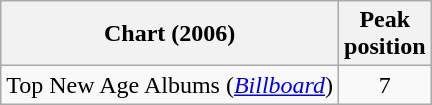<table class="wikitable">
<tr>
<th>Chart (2006)</th>
<th>Peak<br>position</th>
</tr>
<tr>
<td>Top New Age Albums (<em><a href='#'>Billboard</a></em>)</td>
<td align="center">7</td>
</tr>
</table>
